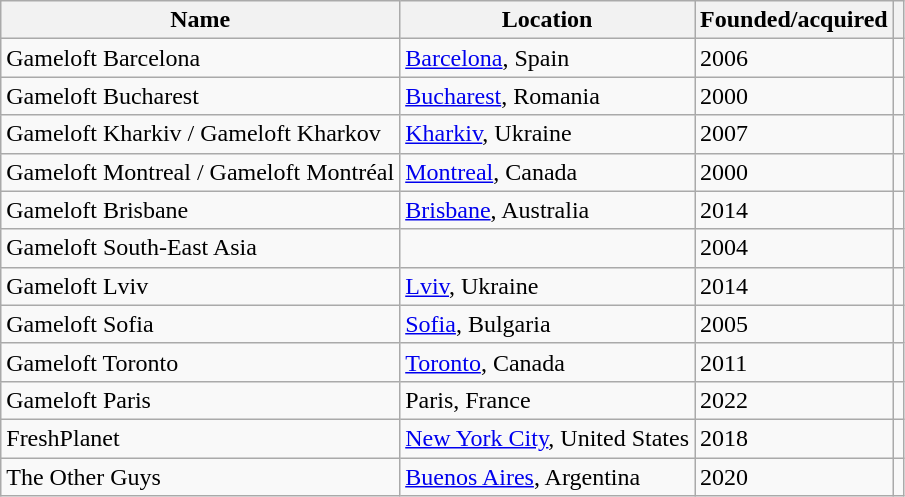<table class=wikitable sortable plainrowheaders">
<tr>
<th scope="col">Name</th>
<th scope="col">Location</th>
<th scope="col">Founded/acquired</th>
<th scope="col" class="unsortable"></th>
</tr>
<tr>
<td>Gameloft Barcelona</td>
<td><a href='#'>Barcelona</a>, Spain</td>
<td>2006</td>
<td></td>
</tr>
<tr>
<td>Gameloft Bucharest</td>
<td><a href='#'>Bucharest</a>, Romania</td>
<td>2000</td>
<td></td>
</tr>
<tr>
<td>Gameloft Kharkiv / Gameloft Kharkov</td>
<td><a href='#'>Kharkiv</a>, Ukraine</td>
<td>2007</td>
<td></td>
</tr>
<tr>
<td>Gameloft Montreal / Gameloft Montréal</td>
<td><a href='#'>Montreal</a>, Canada</td>
<td>2000</td>
<td></td>
</tr>
<tr>
<td>Gameloft Brisbane</td>
<td><a href='#'>Brisbane</a>, Australia</td>
<td>2014</td>
<td></td>
</tr>
<tr>
<td>Gameloft South-East Asia</td>
<td></td>
<td>2004</td>
<td></td>
</tr>
<tr>
<td>Gameloft Lviv</td>
<td><a href='#'>Lviv</a>, Ukraine</td>
<td>2014</td>
<td></td>
</tr>
<tr>
<td>Gameloft Sofia</td>
<td><a href='#'>Sofia</a>, Bulgaria</td>
<td>2005</td>
<td></td>
</tr>
<tr>
<td>Gameloft Toronto</td>
<td><a href='#'>Toronto</a>, Canada</td>
<td>2011</td>
<td></td>
</tr>
<tr>
<td>Gameloft Paris</td>
<td>Paris, France</td>
<td>2022</td>
<td></td>
</tr>
<tr>
<td>FreshPlanet</td>
<td><a href='#'>New York City</a>, United States</td>
<td>2018</td>
<td></td>
</tr>
<tr>
<td>The Other Guys</td>
<td><a href='#'>Buenos Aires</a>, Argentina</td>
<td>2020</td>
<td></td>
</tr>
</table>
